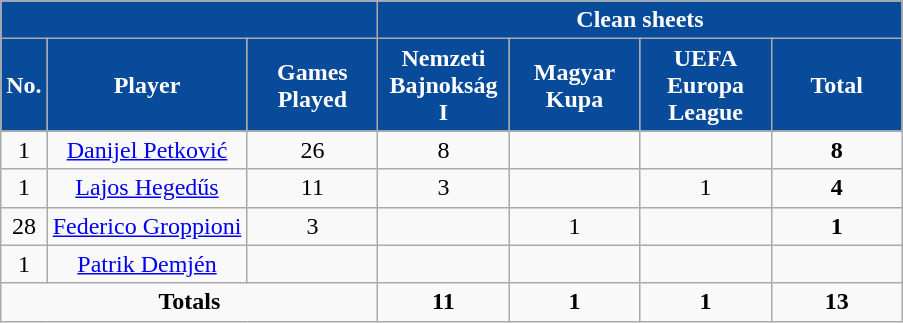<table class="wikitable sortable alternance" style="text-align:center">
<tr>
<th colspan="3" style="background:#094B9B"></th>
<th colspan="4" style="background:#094B9B;color:white">Clean sheets</th>
</tr>
<tr>
<th style="background-color:#094B9B;color:white">No.</th>
<th style="background-color:#094B9B;color:white">Player</th>
<th width=80 style="background-color:#094B9B;color:white">Games Played</th>
<th width=80 style="background-color:#094B9B;color:white">Nemzeti Bajnokság I</th>
<th width=80 style="background-color:#094B9B;color:white">Magyar Kupa</th>
<th width=80 style="background-color:#094B9B;color:white">UEFA Europa League</th>
<th width=80 style="background-color:#094B9B;color:white">Total</th>
</tr>
<tr>
<td>1</td>
<td> <a href='#'>Danijel Petković</a></td>
<td>26</td>
<td>8</td>
<td></td>
<td></td>
<td><strong>8</strong></td>
</tr>
<tr>
<td>1</td>
<td> <a href='#'>Lajos Hegedűs</a></td>
<td>11</td>
<td>3</td>
<td></td>
<td>1</td>
<td><strong>4</strong></td>
</tr>
<tr>
<td>28</td>
<td> <a href='#'>Federico Groppioni</a></td>
<td>3</td>
<td></td>
<td>1</td>
<td></td>
<td><strong>1</strong></td>
</tr>
<tr>
<td>1</td>
<td> <a href='#'>Patrik Demjén</a></td>
<td></td>
<td></td>
<td></td>
<td></td>
<td></td>
</tr>
<tr class="sortbottom">
<td colspan="3"><strong>Totals</strong></td>
<td><strong>11</strong></td>
<td><strong>1</strong></td>
<td><strong>1</strong></td>
<td><strong>13</strong></td>
</tr>
</table>
